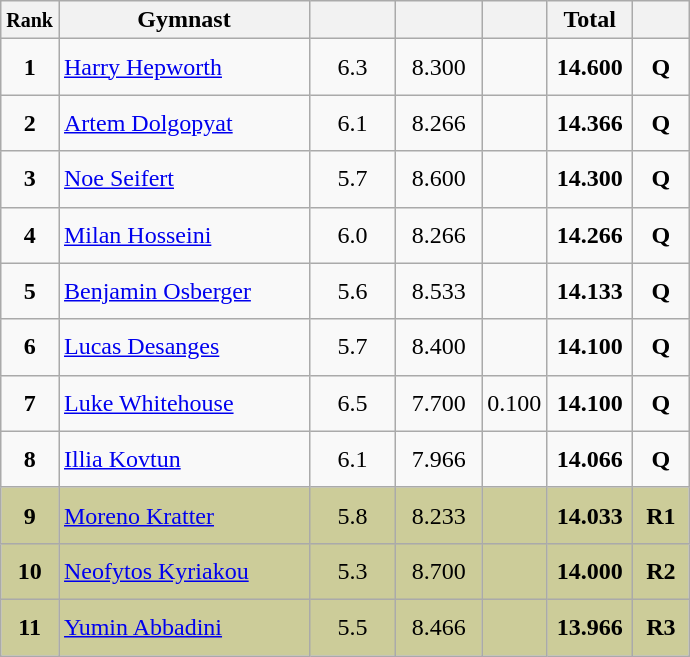<table style="text-align:center;" class="wikitable sortable">
<tr>
<th scope="col" style="width:15px;"><small>Rank</small></th>
<th scope="col" style="width:160px;">Gymnast</th>
<th scope="col" style="width:50px;"><small></small></th>
<th scope="col" style="width:50px;"><small></small></th>
<th scope="col" style="width:20px;"><small></small></th>
<th scope="col" style="width:50px;">Total</th>
<th scope="col" style="width:30px;"><small></small></th>
</tr>
<tr>
<td scope="row" style="text-align:center"><strong>1</strong></td>
<td style="height:30px; text-align:left;"> <a href='#'>Harry Hepworth</a></td>
<td>6.3</td>
<td>8.300</td>
<td></td>
<td><strong>14.600</strong></td>
<td><strong>Q</strong></td>
</tr>
<tr>
<td scope="row" style="text-align:center"><strong>2</strong></td>
<td style="height:30px; text-align:left;"> <a href='#'>Artem Dolgopyat</a></td>
<td>6.1</td>
<td>8.266</td>
<td></td>
<td><strong>14.366</strong></td>
<td><strong>Q</strong></td>
</tr>
<tr>
<td scope="row" style="text-align:center"><strong>3</strong></td>
<td style="height:30px; text-align:left;"> <a href='#'>Noe Seifert</a></td>
<td>5.7</td>
<td>8.600</td>
<td></td>
<td><strong>14.300</strong></td>
<td><strong>Q</strong></td>
</tr>
<tr>
<td scope="row" style="text-align:center"><strong>4</strong></td>
<td style="height:30px; text-align:left;"> <a href='#'>Milan Hosseini</a></td>
<td>6.0</td>
<td>8.266</td>
<td></td>
<td><strong>14.266</strong></td>
<td><strong>Q</strong></td>
</tr>
<tr>
<td scope="row" style="text-align:center"><strong>5</strong></td>
<td style="height:30px; text-align:left;"> <a href='#'>Benjamin Osberger</a></td>
<td>5.6</td>
<td>8.533</td>
<td></td>
<td><strong>14.133</strong></td>
<td><strong>Q</strong></td>
</tr>
<tr>
<td scope="row" style="text-align:center"><strong>6</strong></td>
<td style="height:30px; text-align:left;"> <a href='#'>Lucas Desanges</a></td>
<td>5.7</td>
<td>8.400</td>
<td></td>
<td><strong>14.100</strong></td>
<td><strong>Q</strong></td>
</tr>
<tr>
<td scope="row" style="text-align:center"><strong>7</strong></td>
<td style="height:30px; text-align:left;"> <a href='#'>Luke Whitehouse</a></td>
<td>6.5</td>
<td>7.700</td>
<td>0.100</td>
<td><strong>14.100</strong></td>
<td><strong>Q</strong></td>
</tr>
<tr>
<td scope="row" style="text-align:center"><strong>8</strong></td>
<td style="height:30px; text-align:left;"> <a href='#'>Illia Kovtun</a></td>
<td>6.1</td>
<td>7.966</td>
<td></td>
<td><strong>14.066</strong></td>
<td><strong>Q</strong></td>
</tr>
<tr style="background:#cccc99;">
<td scope="row" style="text-align:center"><strong>9</strong></td>
<td style="height:30px; text-align:left;"> <a href='#'>Moreno Kratter</a></td>
<td>5.8</td>
<td>8.233</td>
<td></td>
<td><strong>14.033</strong></td>
<td><strong>R1</strong></td>
</tr>
<tr style="background:#cccc99;">
<td scope="row" style="text-align:center"><strong>10</strong></td>
<td style="height:30px; text-align:left;"> <a href='#'>Neofytos Kyriakou</a></td>
<td>5.3</td>
<td>8.700</td>
<td></td>
<td><strong>14.000</strong></td>
<td><strong>R2</strong></td>
</tr>
<tr style="background:#cccc99;">
<td scope="row" style="text-align:center"><strong>11</strong></td>
<td style="height:30px; text-align:left;"> <a href='#'>Yumin Abbadini</a></td>
<td>5.5</td>
<td>8.466</td>
<td></td>
<td><strong>13.966</strong></td>
<td><strong>R3</strong></td>
</tr>
</table>
